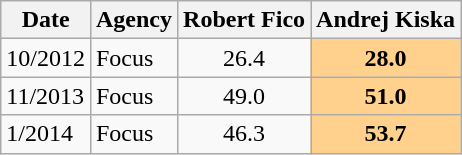<table class="wikitable" style=text-align:center>
<tr>
<th>Date</th>
<th>Agency</th>
<th>Robert Fico</th>
<th>Andrej Kiska</th>
</tr>
<tr>
<td align=left>10/2012</td>
<td align=left>Focus</td>
<td>26.4</td>
<td style="background:#FFD18D"><strong>28.0</strong></td>
</tr>
<tr>
<td align=left>11/2013</td>
<td align=left>Focus</td>
<td>49.0</td>
<td style="background:#FFD18D"><strong>51.0</strong></td>
</tr>
<tr>
<td align=left>1/2014</td>
<td align=left>Focus</td>
<td>46.3</td>
<td style="background:#FFD18D"><strong>53.7</strong></td>
</tr>
</table>
